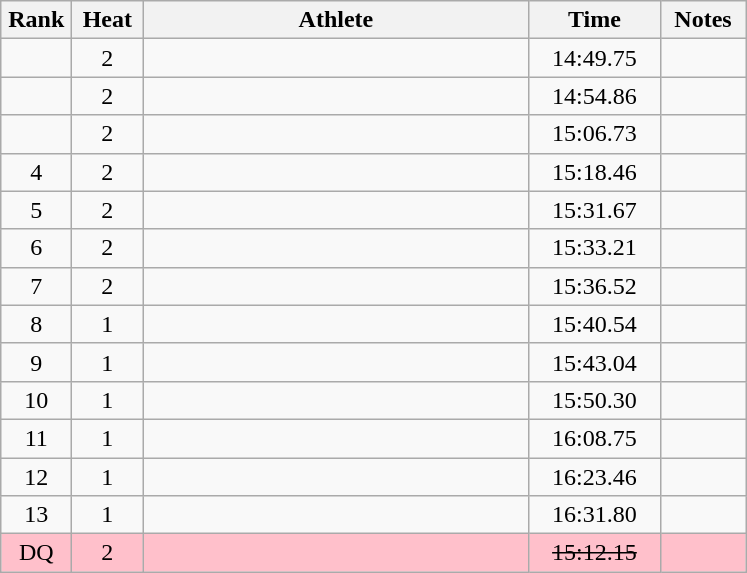<table class="wikitable" style="text-align:center">
<tr>
<th width=40>Rank</th>
<th width=40>Heat</th>
<th width=250>Athlete</th>
<th width=80>Time</th>
<th width=50>Notes</th>
</tr>
<tr>
<td></td>
<td>2</td>
<td align=left></td>
<td>14:49.75</td>
<td></td>
</tr>
<tr>
<td></td>
<td>2</td>
<td align=left></td>
<td>14:54.86</td>
<td></td>
</tr>
<tr>
<td></td>
<td>2</td>
<td align=left></td>
<td>15:06.73</td>
<td></td>
</tr>
<tr>
<td>4</td>
<td>2</td>
<td align=left></td>
<td>15:18.46</td>
<td></td>
</tr>
<tr>
<td>5</td>
<td>2</td>
<td align=left></td>
<td>15:31.67</td>
<td></td>
</tr>
<tr>
<td>6</td>
<td>2</td>
<td align=left></td>
<td>15:33.21</td>
<td></td>
</tr>
<tr>
<td>7</td>
<td>2</td>
<td align=left></td>
<td>15:36.52</td>
<td></td>
</tr>
<tr>
<td>8</td>
<td>1</td>
<td align=left></td>
<td>15:40.54</td>
<td></td>
</tr>
<tr>
<td>9</td>
<td>1</td>
<td align=left></td>
<td>15:43.04</td>
<td></td>
</tr>
<tr>
<td>10</td>
<td>1</td>
<td align=left></td>
<td>15:50.30</td>
<td></td>
</tr>
<tr>
<td>11</td>
<td>1</td>
<td align=left></td>
<td>16:08.75</td>
<td></td>
</tr>
<tr>
<td>12</td>
<td>1</td>
<td align=left></td>
<td>16:23.46</td>
<td></td>
</tr>
<tr>
<td>13</td>
<td>1</td>
<td align=left></td>
<td>16:31.80</td>
<td></td>
</tr>
<tr bgcolor=pink>
<td>DQ</td>
<td>2</td>
<td align=left></td>
<td><s>15:12.15</s></td>
<td></td>
</tr>
</table>
